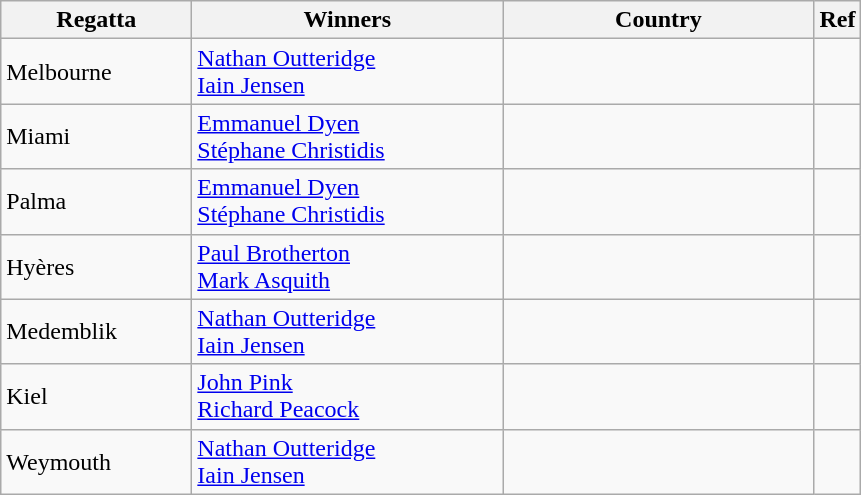<table class="wikitable">
<tr>
<th width=120>Regatta</th>
<th width=200px>Winners</th>
<th width=200px>Country</th>
<th>Ref</th>
</tr>
<tr>
<td>Melbourne</td>
<td><a href='#'>Nathan Outteridge</a><br><a href='#'>Iain Jensen</a></td>
<td></td>
<td></td>
</tr>
<tr>
<td>Miami</td>
<td><a href='#'>Emmanuel Dyen</a><br><a href='#'>Stéphane Christidis</a></td>
<td></td>
<td></td>
</tr>
<tr>
<td>Palma</td>
<td><a href='#'>Emmanuel Dyen</a><br><a href='#'>Stéphane Christidis</a></td>
<td></td>
<td></td>
</tr>
<tr>
<td>Hyères</td>
<td><a href='#'>Paul Brotherton</a><br><a href='#'>Mark Asquith</a></td>
<td></td>
<td></td>
</tr>
<tr>
<td>Medemblik</td>
<td><a href='#'>Nathan Outteridge</a><br><a href='#'>Iain Jensen</a></td>
<td></td>
<td></td>
</tr>
<tr>
<td>Kiel</td>
<td><a href='#'>John Pink</a><br><a href='#'>Richard Peacock</a></td>
<td></td>
<td></td>
</tr>
<tr>
<td>Weymouth</td>
<td><a href='#'>Nathan Outteridge</a><br><a href='#'>Iain Jensen</a></td>
<td></td>
<td></td>
</tr>
</table>
